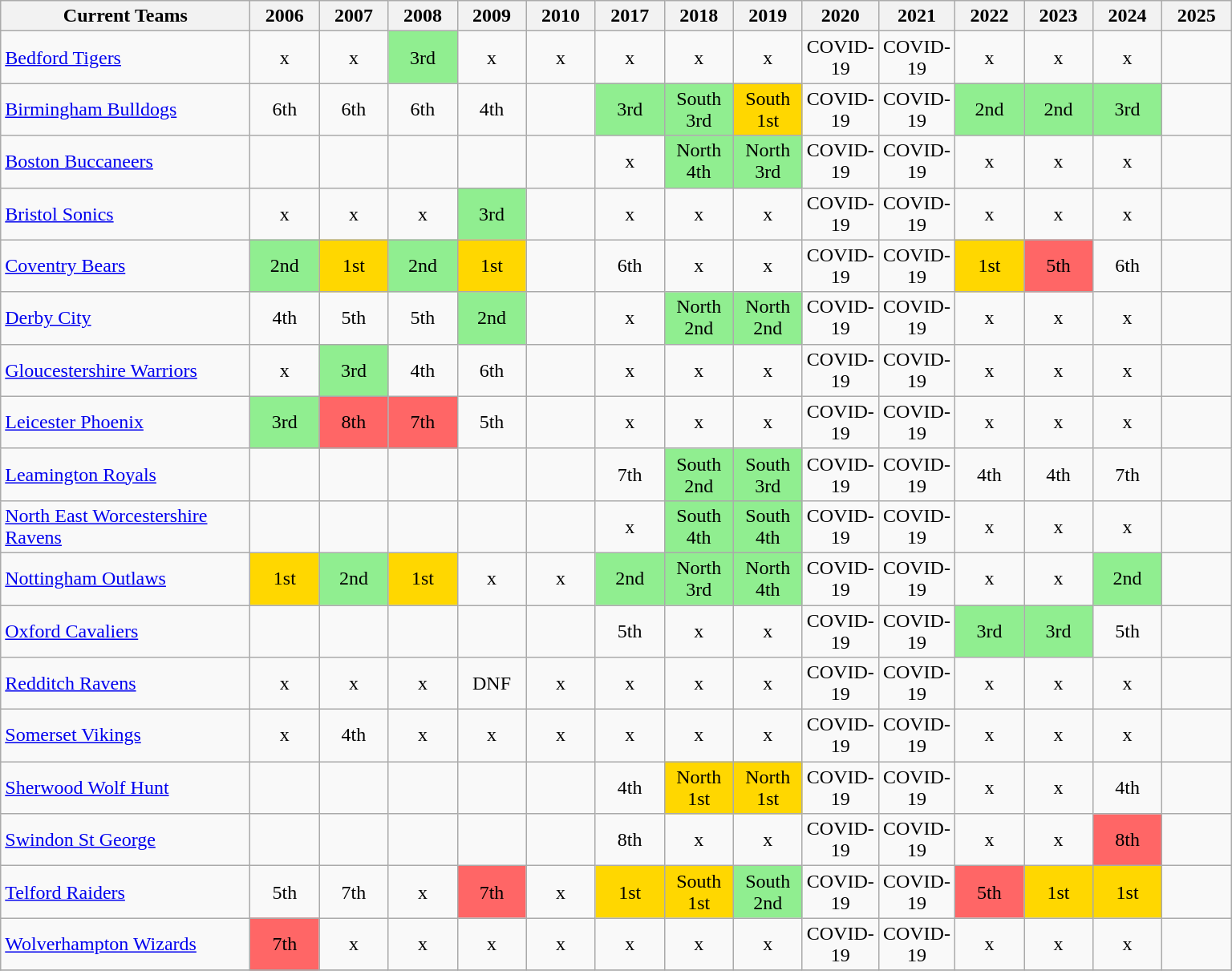<table class="wikitable sortable" style="text-align:center;">
<tr>
<th width=200>Current Teams</th>
<th width=50>2006</th>
<th width=50>2007</th>
<th width=50>2008</th>
<th width=50>2009</th>
<th width=50>2010</th>
<th width=50>2017</th>
<th width=50>2018</th>
<th width=50>2019</th>
<th width=50>2020</th>
<th width=50>2021</th>
<th width=50>2022</th>
<th width=50>2023</th>
<th width=50>2024</th>
<th width=50>2025</th>
</tr>
<tr>
<td style="text-align:left;"><a href='#'>Bedford Tigers</a></td>
<td>x</td>
<td>x</td>
<td bgcolor=#90EE90>3rd</td>
<td>x</td>
<td>x</td>
<td>x</td>
<td>x</td>
<td>x</td>
<td>COVID-19</td>
<td>COVID-19</td>
<td>x</td>
<td>x</td>
<td>x</td>
<td></td>
</tr>
<tr>
<td style="text-align:left;"><a href='#'>Birmingham Bulldogs</a></td>
<td>6th</td>
<td>6th</td>
<td>6th</td>
<td>4th</td>
<td></td>
<td bgcolor=#90EE90>3rd</td>
<td bgcolor=#90EE90>South 3rd</td>
<td bgcolor=gold>South 1st</td>
<td>COVID-19</td>
<td>COVID-19</td>
<td bgcolor=#90EE90>2nd</td>
<td bgcolor=#90EE90>2nd</td>
<td bgcolor=#90EE90>3rd</td>
<td></td>
</tr>
<tr>
<td style="text-align:left;"><a href='#'>Boston Buccaneers</a></td>
<td></td>
<td></td>
<td></td>
<td></td>
<td></td>
<td>x</td>
<td bgcolor=#90EE90>North 4th</td>
<td bgcolor=#90EE90>North 3rd</td>
<td>COVID-19</td>
<td>COVID-19</td>
<td>x</td>
<td>x</td>
<td>x</td>
<td></td>
</tr>
<tr>
<td style="text-align:left;"><a href='#'>Bristol Sonics</a></td>
<td>x</td>
<td>x</td>
<td>x</td>
<td bgcolor=#90EE90>3rd</td>
<td></td>
<td>x</td>
<td>x</td>
<td>x</td>
<td>COVID-19</td>
<td>COVID-19</td>
<td>x</td>
<td>x</td>
<td>x</td>
<td></td>
</tr>
<tr>
<td style="text-align:left;"><a href='#'>Coventry Bears</a></td>
<td bgcolor=#90EE90>2nd</td>
<td bgcolor=gold>1st</td>
<td bgcolor=#90EE90>2nd</td>
<td bgcolor=gold>1st</td>
<td></td>
<td>6th</td>
<td>x</td>
<td>x</td>
<td>COVID-19</td>
<td>COVID-19</td>
<td bgcolor=gold>1st</td>
<td bgcolor=#FF6666>5th</td>
<td>6th</td>
<td></td>
</tr>
<tr>
<td style="text-align:left;"><a href='#'>Derby City</a></td>
<td>4th</td>
<td>5th</td>
<td>5th</td>
<td bgcolor=#90EE90>2nd</td>
<td></td>
<td>x</td>
<td bgcolor=#90EE90>North 2nd</td>
<td bgcolor=#90EE90>North 2nd</td>
<td>COVID-19</td>
<td>COVID-19</td>
<td>x</td>
<td>x</td>
<td>x</td>
<td></td>
</tr>
<tr>
<td style="text-align:left;"><a href='#'>Gloucestershire Warriors</a></td>
<td>x</td>
<td bgcolor=#90EE90>3rd</td>
<td>4th</td>
<td>6th</td>
<td></td>
<td>x</td>
<td>x</td>
<td>x</td>
<td>COVID-19</td>
<td>COVID-19</td>
<td>x</td>
<td>x</td>
<td>x</td>
<td></td>
</tr>
<tr>
<td style="text-align:left;"><a href='#'>Leicester Phoenix</a></td>
<td bgcolor=#90EE90>3rd</td>
<td bgcolor=#FF6666>8th</td>
<td bgcolor=#FF6666>7th</td>
<td>5th</td>
<td></td>
<td>x</td>
<td>x</td>
<td>x</td>
<td>COVID-19</td>
<td>COVID-19</td>
<td>x</td>
<td>x</td>
<td>x</td>
<td></td>
</tr>
<tr>
<td style="text-align:left;"><a href='#'>Leamington Royals</a></td>
<td></td>
<td></td>
<td></td>
<td></td>
<td></td>
<td>7th</td>
<td bgcolor=#90EE90>South 2nd</td>
<td bgcolor=#90EE90>South 3rd</td>
<td>COVID-19</td>
<td>COVID-19</td>
<td>4th</td>
<td>4th</td>
<td>7th</td>
<td></td>
</tr>
<tr>
<td style="text-align:left;"><a href='#'>North East Worcestershire Ravens</a></td>
<td></td>
<td></td>
<td></td>
<td></td>
<td></td>
<td>x</td>
<td bgcolor=#90EE90>South 4th</td>
<td bgcolor=#90EE90>South 4th</td>
<td>COVID-19</td>
<td>COVID-19</td>
<td>x</td>
<td>x</td>
<td>x</td>
<td></td>
</tr>
<tr>
<td style="text-align:left;"><a href='#'>Nottingham Outlaws</a></td>
<td bgcolor=gold>1st</td>
<td bgcolor=#90EE90>2nd</td>
<td bgcolor=gold>1st</td>
<td>x</td>
<td>x</td>
<td bgcolor=#90EE90>2nd</td>
<td bgcolor=#90EE90>North 3rd</td>
<td bgcolor=#90EE90>North 4th</td>
<td>COVID-19</td>
<td>COVID-19</td>
<td>x</td>
<td>x</td>
<td bgcolor=#90EE90>2nd</td>
<td></td>
</tr>
<tr>
<td style="text-align:left;"><a href='#'>Oxford Cavaliers</a></td>
<td></td>
<td></td>
<td></td>
<td></td>
<td></td>
<td>5th</td>
<td>x</td>
<td>x</td>
<td>COVID-19</td>
<td>COVID-19</td>
<td bgcolor=#90EE90>3rd</td>
<td bgcolor=#90EE90>3rd</td>
<td>5th</td>
<td></td>
</tr>
<tr>
<td style="text-align:left;"><a href='#'>Redditch Ravens</a></td>
<td>x</td>
<td>x</td>
<td>x</td>
<td>DNF</td>
<td>x</td>
<td>x</td>
<td>x</td>
<td>x</td>
<td>COVID-19</td>
<td>COVID-19</td>
<td>x</td>
<td>x</td>
<td>x</td>
<td></td>
</tr>
<tr>
<td style="text-align:left;"><a href='#'>Somerset Vikings</a></td>
<td>x</td>
<td>4th</td>
<td>x</td>
<td>x</td>
<td>x</td>
<td>x</td>
<td>x</td>
<td>x</td>
<td>COVID-19</td>
<td>COVID-19</td>
<td>x</td>
<td>x</td>
<td>x</td>
<td></td>
</tr>
<tr>
<td style="text-align:left;"><a href='#'>Sherwood Wolf Hunt</a></td>
<td></td>
<td></td>
<td></td>
<td></td>
<td></td>
<td>4th</td>
<td bgcolor=gold>North 1st</td>
<td bgcolor=gold>North 1st</td>
<td>COVID-19</td>
<td>COVID-19</td>
<td>x</td>
<td>x</td>
<td>4th</td>
<td></td>
</tr>
<tr>
<td style="text-align:left;"><a href='#'>Swindon St George</a></td>
<td></td>
<td></td>
<td></td>
<td></td>
<td></td>
<td>8th</td>
<td>x</td>
<td>x</td>
<td>COVID-19</td>
<td>COVID-19</td>
<td>x</td>
<td>x</td>
<td bgcolor=#FF6666>8th</td>
<td></td>
</tr>
<tr>
<td style="text-align:left;"><a href='#'>Telford Raiders</a></td>
<td>5th</td>
<td>7th</td>
<td>x</td>
<td bgcolor=#FF6666>7th</td>
<td>x</td>
<td bgcolor=gold>1st</td>
<td bgcolor=gold>South 1st</td>
<td bgcolor=#90EE90>South 2nd</td>
<td>COVID-19</td>
<td>COVID-19</td>
<td bgcolor=#FF6666>5th</td>
<td bgcolor=gold>1st</td>
<td bgcolor=gold>1st</td>
<td></td>
</tr>
<tr>
<td style="text-align:left;"><a href='#'>Wolverhampton Wizards</a></td>
<td bgcolor=#FF6666>7th</td>
<td>x</td>
<td>x</td>
<td>x</td>
<td>x</td>
<td>x</td>
<td>x</td>
<td>x</td>
<td>COVID-19</td>
<td>COVID-19</td>
<td>x</td>
<td>x</td>
<td>x</td>
<td></td>
</tr>
<tr>
</tr>
</table>
